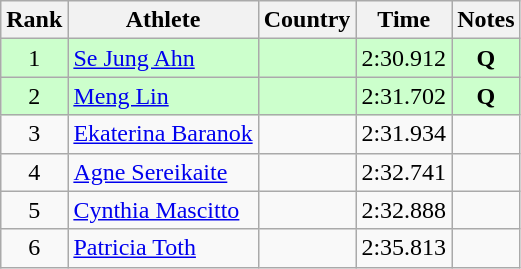<table class="wikitable sortable" style="text-align:center">
<tr>
<th>Rank</th>
<th>Athlete</th>
<th>Country</th>
<th>Time</th>
<th>Notes</th>
</tr>
<tr bgcolor="#ccffcc">
<td>1</td>
<td align=left><a href='#'>Se Jung Ahn</a></td>
<td align=left></td>
<td>2:30.912</td>
<td><strong>Q</strong></td>
</tr>
<tr bgcolor="#ccffcc">
<td>2</td>
<td align=left><a href='#'>Meng Lin</a></td>
<td align=left></td>
<td>2:31.702</td>
<td><strong>Q</strong></td>
</tr>
<tr>
<td>3</td>
<td align=left><a href='#'>Ekaterina Baranok</a></td>
<td align=left></td>
<td>2:31.934</td>
<td></td>
</tr>
<tr>
<td>4</td>
<td align=left><a href='#'>Agne Sereikaite</a></td>
<td align=left></td>
<td>2:32.741</td>
<td></td>
</tr>
<tr>
<td>5</td>
<td align=left><a href='#'>Cynthia Mascitto</a></td>
<td align=left></td>
<td>2:32.888</td>
<td></td>
</tr>
<tr>
<td>6</td>
<td align=left><a href='#'>Patricia Toth</a></td>
<td align=left></td>
<td>2:35.813</td>
<td></td>
</tr>
</table>
